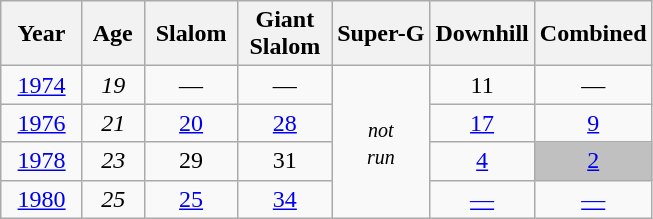<table class=wikitable style="text-align:center">
<tr>
<th>  Year  </th>
<th> Age </th>
<th> Slalom </th>
<th> Giant <br> Slalom </th>
<th>Super-G</th>
<th>Downhill</th>
<th>Combined</th>
</tr>
<tr>
<td><a href='#'>1974</a></td>
<td><em>19</em></td>
<td>—</td>
<td>—</td>
<td rowspan=4><small><em>not<br>run</em></small></td>
<td>11</td>
<td>—</td>
</tr>
<tr>
<td><a href='#'>1976</a></td>
<td><em>21</em></td>
<td><a href='#'>20</a></td>
<td><a href='#'>28</a></td>
<td><a href='#'>17</a></td>
<td><a href='#'>9</a></td>
</tr>
<tr>
<td><a href='#'>1978</a></td>
<td><em>23</em></td>
<td>29</td>
<td>31</td>
<td><a href='#'>4</a></td>
<td style="background:silver;"><a href='#'>2</a></td>
</tr>
<tr>
<td><a href='#'>1980</a></td>
<td><em>25</em></td>
<td><a href='#'>25</a></td>
<td><a href='#'>34</a></td>
<td><a href='#'>—</a></td>
<td><a href='#'>—</a></td>
</tr>
</table>
